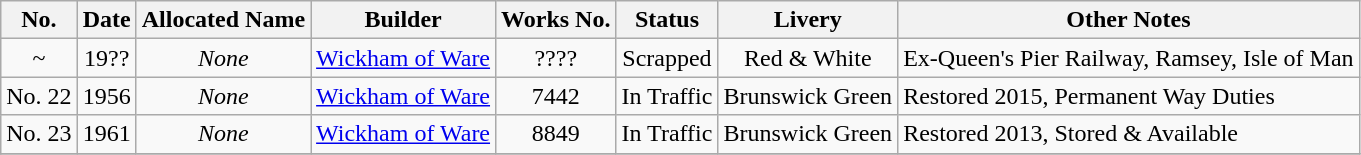<table class="wikitable">
<tr>
<th>No.</th>
<th>Date</th>
<th>Allocated Name</th>
<th>Builder</th>
<th>Works No.</th>
<th>Status</th>
<th>Livery</th>
<th>Other Notes</th>
</tr>
<tr>
<td align="center">~</td>
<td align="center">19??</td>
<td align="center"><em>None</em></td>
<td align="center"><a href='#'>Wickham of Ware</a></td>
<td align="center">????</td>
<td align="center">Scrapped</td>
<td align="center">Red & White</td>
<td>Ex-Queen's Pier Railway, Ramsey, Isle of Man</td>
</tr>
<tr>
<td align="center">No. 22</td>
<td align="center">1956</td>
<td align="center"><em>None</em></td>
<td align="center"><a href='#'>Wickham of Ware</a></td>
<td align="center">7442</td>
<td align="center">In Traffic</td>
<td align="center">Brunswick Green</td>
<td>Restored 2015, Permanent Way Duties</td>
</tr>
<tr>
<td align="center">No. 23</td>
<td align="center">1961</td>
<td align="center"><em>None</em></td>
<td align="center"><a href='#'>Wickham of Ware</a></td>
<td align="center">8849</td>
<td align="center">In Traffic</td>
<td align="center">Brunswick Green</td>
<td>Restored 2013, Stored & Available</td>
</tr>
<tr>
</tr>
</table>
